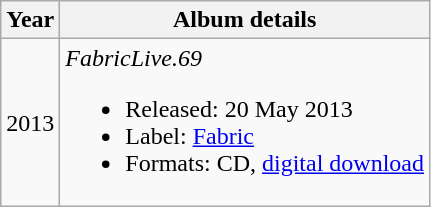<table class="wikitable">
<tr>
<th>Year</th>
<th>Album details</th>
</tr>
<tr>
<td>2013</td>
<td><em>FabricLive.69</em><br><ul><li>Released: 20 May 2013</li><li>Label: <a href='#'>Fabric</a></li><li>Formats: CD, <a href='#'>digital download</a></li></ul></td>
</tr>
</table>
